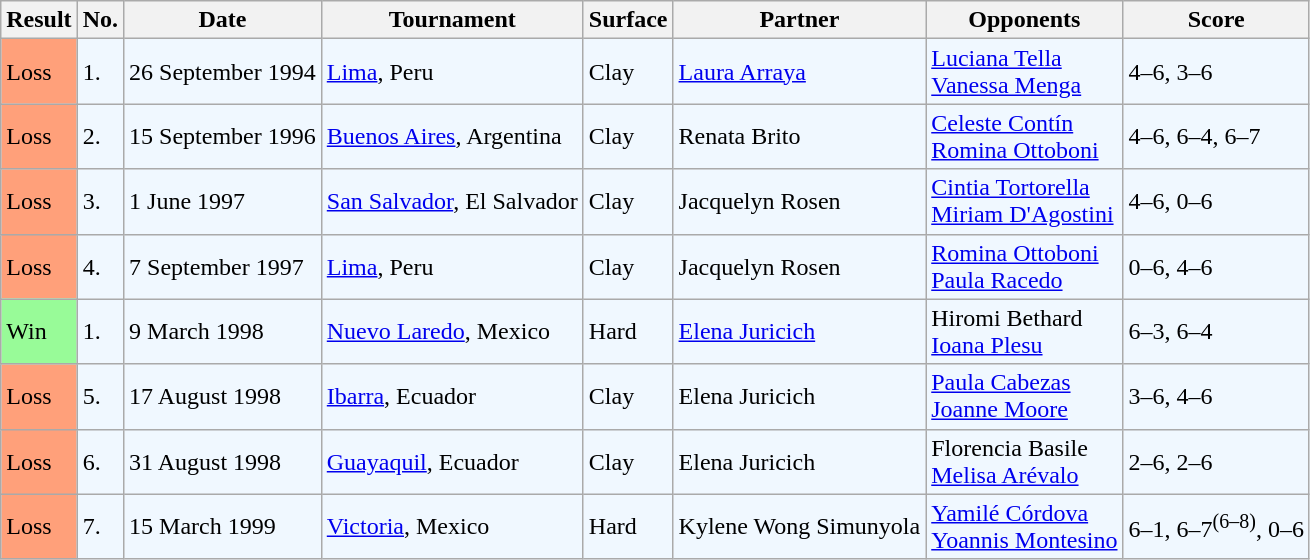<table class="sortable wikitable">
<tr>
<th>Result</th>
<th>No.</th>
<th>Date</th>
<th>Tournament</th>
<th>Surface</th>
<th>Partner</th>
<th>Opponents</th>
<th class="unsortable">Score</th>
</tr>
<tr style="background:#f0f8ff;">
<td style="background:#ffa07a;">Loss</td>
<td>1.</td>
<td>26 September 1994</td>
<td><a href='#'>Lima</a>, Peru</td>
<td>Clay</td>
<td> <a href='#'>Laura Arraya</a></td>
<td> <a href='#'>Luciana Tella</a> <br>  <a href='#'>Vanessa Menga</a></td>
<td>4–6, 3–6</td>
</tr>
<tr style="background:#f0f8ff;">
<td style="background:#ffa07a;">Loss</td>
<td>2.</td>
<td>15 September 1996</td>
<td><a href='#'>Buenos Aires</a>, Argentina</td>
<td>Clay</td>
<td> Renata Brito</td>
<td> <a href='#'>Celeste Contín</a> <br>  <a href='#'>Romina Ottoboni</a></td>
<td>4–6, 6–4, 6–7</td>
</tr>
<tr style="background:#f0f8ff;">
<td style="background:#ffa07a;">Loss</td>
<td>3.</td>
<td>1 June 1997</td>
<td><a href='#'>San Salvador</a>, El Salvador</td>
<td>Clay</td>
<td> Jacquelyn Rosen</td>
<td> <a href='#'>Cintia Tortorella</a> <br>  <a href='#'>Miriam D'Agostini</a></td>
<td>4–6, 0–6</td>
</tr>
<tr style="background:#f0f8ff;">
<td style="background:#ffa07a;">Loss</td>
<td>4.</td>
<td>7 September 1997</td>
<td><a href='#'>Lima</a>, Peru</td>
<td>Clay</td>
<td> Jacquelyn Rosen</td>
<td> <a href='#'>Romina Ottoboni</a> <br>  <a href='#'>Paula Racedo</a></td>
<td>0–6, 4–6</td>
</tr>
<tr style="background:#f0f8ff;">
<td style="background:#98fb98;">Win</td>
<td>1.</td>
<td>9 March 1998</td>
<td><a href='#'>Nuevo Laredo</a>, Mexico</td>
<td>Hard</td>
<td> <a href='#'>Elena Juricich</a></td>
<td> Hiromi Bethard <br>  <a href='#'>Ioana Plesu</a></td>
<td>6–3, 6–4</td>
</tr>
<tr style="background:#f0f8ff;">
<td style="background:#ffa07a;">Loss</td>
<td>5.</td>
<td>17 August 1998</td>
<td><a href='#'>Ibarra</a>, Ecuador</td>
<td>Clay</td>
<td> Elena Juricich</td>
<td> <a href='#'>Paula Cabezas</a> <br>  <a href='#'>Joanne Moore</a></td>
<td>3–6, 4–6</td>
</tr>
<tr style="background:#f0f8ff;">
<td style="background:#ffa07a;">Loss</td>
<td>6.</td>
<td>31 August 1998</td>
<td><a href='#'>Guayaquil</a>, Ecuador</td>
<td>Clay</td>
<td> Elena Juricich</td>
<td> Florencia Basile <br>  <a href='#'>Melisa Arévalo</a></td>
<td>2–6, 2–6</td>
</tr>
<tr style="background:#f0f8ff;">
<td style="background:#ffa07a;">Loss</td>
<td>7.</td>
<td>15 March 1999</td>
<td><a href='#'>Victoria</a>, Mexico</td>
<td>Hard</td>
<td> Kylene Wong Simunyola</td>
<td> <a href='#'>Yamilé Córdova</a> <br>  <a href='#'>Yoannis Montesino</a></td>
<td>6–1, 6–7<sup>(6–8)</sup>, 0–6</td>
</tr>
</table>
